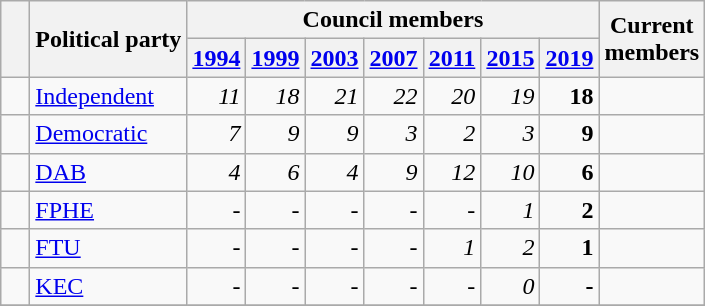<table class="wikitable">
<tr>
<th rowspan="2">   </th>
<th rowspan="2">Political party</th>
<th colspan="7">Council members</th>
<th colspan="19" rowspan="2">Current<br>members</th>
</tr>
<tr>
<th><a href='#'>1994</a></th>
<th><a href='#'>1999</a></th>
<th><a href='#'>2003</a></th>
<th><a href='#'>2007</a></th>
<th><a href='#'>2011</a></th>
<th><a href='#'>2015</a></th>
<th><a href='#'>2019</a></th>
</tr>
<tr>
<td bgcolor=> </td>
<td><a href='#'>Independent</a></td>
<td style="text-align: right"><em>11</em></td>
<td style="text-align: right"><em>18</em></td>
<td style="text-align: right"><em>21</em></td>
<td style="text-align: right"><em>22</em></td>
<td style="text-align: right"><em>20</em></td>
<td style="text-align: right"><em>19</em></td>
<td style="text-align: right"><strong>18</strong></td>
<td></td>
</tr>
<tr>
<td bgcolor=> </td>
<td><a href='#'>Democratic</a></td>
<td style="text-align: right"><em>7</em></td>
<td style="text-align: right"><em>9</em></td>
<td style="text-align: right"><em>9</em></td>
<td style="text-align: right"><em>3</em></td>
<td style="text-align: right"><em>2</em></td>
<td style="text-align: right"><em>3</em></td>
<td style="text-align: right"><strong>9</strong></td>
<td></td>
</tr>
<tr>
<td bgcolor=> </td>
<td><a href='#'>DAB</a></td>
<td style="text-align: right"><em>4</em></td>
<td style="text-align: right"><em>6</em></td>
<td style="text-align: right"><em>4</em></td>
<td style="text-align: right"><em>9</em></td>
<td style="text-align: right"><em>12</em></td>
<td style="text-align: right"><em>10</em></td>
<td style="text-align: right"><strong>6</strong></td>
<td></td>
</tr>
<tr>
<td bgcolor=> </td>
<td><a href='#'>FPHE</a></td>
<td style="text-align: right"><em>-</em></td>
<td style="text-align: right"><em>-</em></td>
<td style="text-align: right"><em>-</em></td>
<td style="text-align: right"><em>-</em></td>
<td style="text-align: right"><em>-</em></td>
<td style="text-align: right"><em>1</em></td>
<td style="text-align: right"><strong>2</strong></td>
<td></td>
</tr>
<tr>
<td bgcolor=> </td>
<td><a href='#'>FTU</a></td>
<td style="text-align: right"><em>-</em></td>
<td style="text-align: right"><em>-</em></td>
<td style="text-align: right"><em>-</em></td>
<td style="text-align: right"><em>-</em></td>
<td style="text-align: right"><em>1</em></td>
<td style="text-align: right"><em>2</em></td>
<td style="text-align: right"><strong>1</strong></td>
<td></td>
</tr>
<tr>
<td bgcolor=> </td>
<td><a href='#'>KEC</a></td>
<td style="text-align: right"><em>-</em></td>
<td style="text-align: right"><em>-</em></td>
<td style="text-align: right"><em>-</em></td>
<td style="text-align: right"><em>-</em></td>
<td style="text-align: right"><em>-</em></td>
<td style="text-align: right"><em>0</em></td>
<td style="text-align: right"><strong>-</strong></td>
<td></td>
</tr>
<tr>
</tr>
</table>
